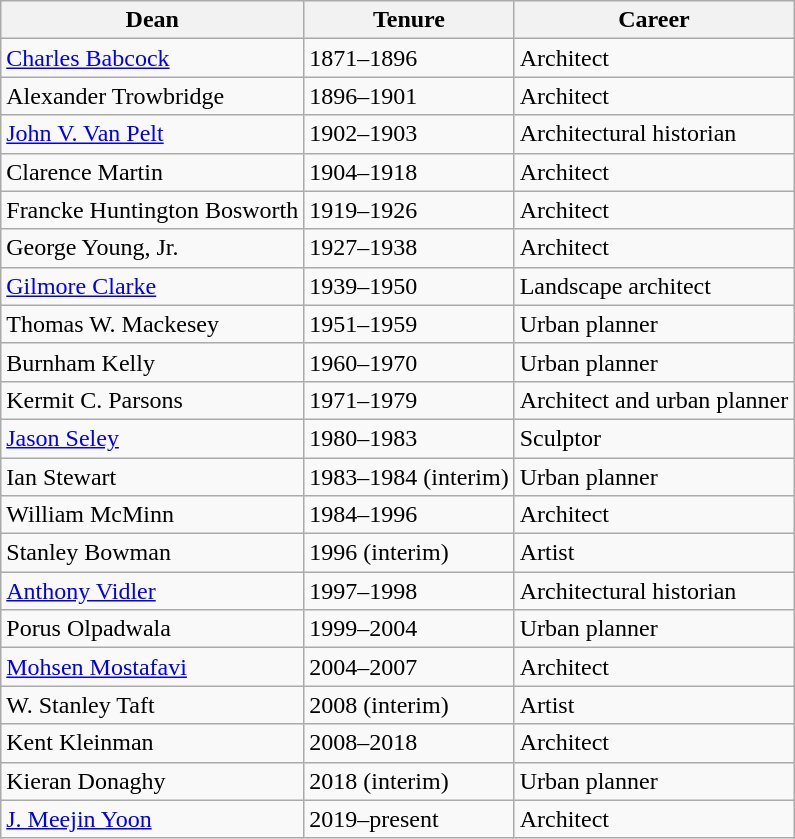<table class="wikitable" style="text-align:left;">
<tr>
<th>Dean</th>
<th>Tenure</th>
<th>Career</th>
</tr>
<tr>
<td><a href='#'>Charles Babcock</a></td>
<td>1871–1896</td>
<td>Architect</td>
</tr>
<tr>
<td>Alexander Trowbridge</td>
<td>1896–1901</td>
<td>Architect</td>
</tr>
<tr>
<td><a href='#'>John V. Van Pelt</a></td>
<td>1902–1903</td>
<td>Architectural historian</td>
</tr>
<tr>
<td>Clarence Martin</td>
<td>1904–1918</td>
<td>Architect</td>
</tr>
<tr>
<td>Francke Huntington Bosworth</td>
<td>1919–1926</td>
<td>Architect</td>
</tr>
<tr>
<td>George Young, Jr.</td>
<td>1927–1938</td>
<td>Architect</td>
</tr>
<tr>
<td><a href='#'>Gilmore Clarke</a></td>
<td>1939–1950</td>
<td>Landscape architect</td>
</tr>
<tr>
<td>Thomas W. Mackesey</td>
<td>1951–1959</td>
<td>Urban planner</td>
</tr>
<tr>
<td>Burnham Kelly</td>
<td>1960–1970</td>
<td>Urban planner</td>
</tr>
<tr>
<td>Kermit C. Parsons</td>
<td>1971–1979</td>
<td>Architect and urban planner</td>
</tr>
<tr>
<td><a href='#'>Jason Seley</a></td>
<td>1980–1983</td>
<td>Sculptor</td>
</tr>
<tr>
<td>Ian Stewart</td>
<td>1983–1984 (interim)</td>
<td>Urban planner</td>
</tr>
<tr>
<td>William McMinn</td>
<td>1984–1996</td>
<td>Architect</td>
</tr>
<tr>
<td>Stanley Bowman</td>
<td>1996 (interim)</td>
<td>Artist</td>
</tr>
<tr>
<td><a href='#'>Anthony Vidler</a></td>
<td>1997–1998</td>
<td>Architectural historian</td>
</tr>
<tr>
<td>Porus Olpadwala</td>
<td>1999–2004</td>
<td>Urban planner</td>
</tr>
<tr>
<td><a href='#'>Mohsen Mostafavi</a></td>
<td>2004–2007</td>
<td>Architect</td>
</tr>
<tr>
<td>W. Stanley Taft</td>
<td>2008 (interim)</td>
<td>Artist</td>
</tr>
<tr>
<td>Kent Kleinman</td>
<td>2008–2018</td>
<td>Architect</td>
</tr>
<tr>
<td>Kieran Donaghy</td>
<td>2018 (interim)</td>
<td>Urban planner</td>
</tr>
<tr>
<td><a href='#'>J. Meejin Yoon</a></td>
<td>2019–present</td>
<td>Architect</td>
</tr>
</table>
